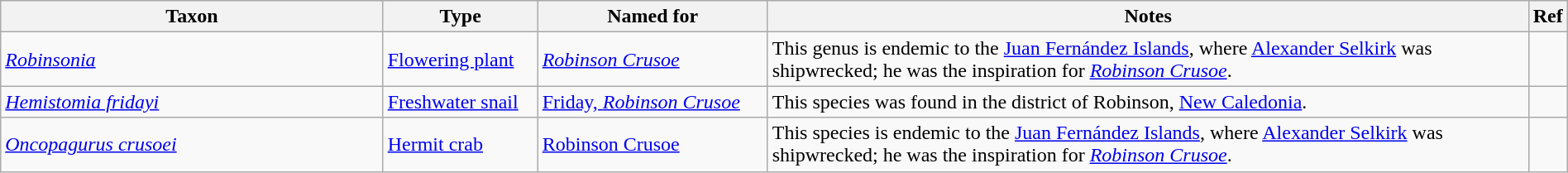<table class="wikitable sortable" width="100%">
<tr>
<th style="width:25%;">Taxon</th>
<th style="width:10%;">Type</th>
<th style="width:15%;">Named for</th>
<th style="width:50%;">Notes</th>
<th class="unsortable">Ref</th>
</tr>
<tr>
<td><em><a href='#'>Robinsonia</a></em> </td>
<td><a href='#'>Flowering plant</a></td>
<td><em><a href='#'>Robinson Crusoe</a></em></td>
<td>This genus is endemic to the <a href='#'>Juan Fernández Islands</a>, where <a href='#'>Alexander Selkirk</a> was shipwrecked; he was the inspiration for <em><a href='#'>Robinson Crusoe</a></em>.</td>
<td></td>
</tr>
<tr>
<td><em><a href='#'>Hemistomia fridayi</a></em> </td>
<td><a href='#'>Freshwater snail</a></td>
<td><a href='#'>Friday, <em>Robinson Crusoe</em></a></td>
<td>This species was found in the district of Robinson, <a href='#'>New Caledonia</a>.</td>
<td></td>
</tr>
<tr>
<td><em><a href='#'>Oncopagurus crusoei</a></em> </td>
<td><a href='#'>Hermit crab</a></td>
<td><a href='#'>Robinson Crusoe</a></td>
<td>This species is endemic to the <a href='#'>Juan Fernández Islands</a>, where <a href='#'>Alexander Selkirk</a> was shipwrecked; he was the inspiration for <em><a href='#'>Robinson Crusoe</a></em>.</td>
<td></td>
</tr>
</table>
